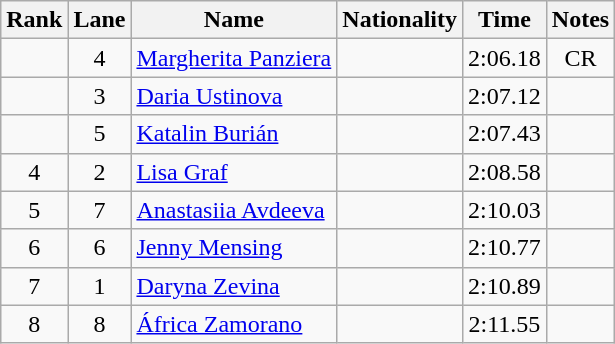<table class="wikitable sortable" style="text-align:center">
<tr>
<th>Rank</th>
<th>Lane</th>
<th>Name</th>
<th>Nationality</th>
<th>Time</th>
<th>Notes</th>
</tr>
<tr>
<td></td>
<td>4</td>
<td align=left><a href='#'>Margherita Panziera</a></td>
<td align=left></td>
<td>2:06.18</td>
<td>CR</td>
</tr>
<tr>
<td></td>
<td>3</td>
<td align=left><a href='#'>Daria Ustinova</a></td>
<td align=left></td>
<td>2:07.12</td>
<td></td>
</tr>
<tr>
<td></td>
<td>5</td>
<td align=left><a href='#'>Katalin Burián</a></td>
<td align=left></td>
<td>2:07.43</td>
<td></td>
</tr>
<tr>
<td>4</td>
<td>2</td>
<td align=left><a href='#'>Lisa Graf</a></td>
<td align=left></td>
<td>2:08.58</td>
<td></td>
</tr>
<tr>
<td>5</td>
<td>7</td>
<td align=left><a href='#'>Anastasiia Avdeeva</a></td>
<td align=left></td>
<td>2:10.03</td>
<td></td>
</tr>
<tr>
<td>6</td>
<td>6</td>
<td align=left><a href='#'>Jenny Mensing</a></td>
<td align=left></td>
<td>2:10.77</td>
<td></td>
</tr>
<tr>
<td>7</td>
<td>1</td>
<td align=left><a href='#'>Daryna Zevina</a></td>
<td align=left></td>
<td>2:10.89</td>
<td></td>
</tr>
<tr>
<td>8</td>
<td>8</td>
<td align=left><a href='#'>África Zamorano</a></td>
<td align=left></td>
<td>2:11.55</td>
<td></td>
</tr>
</table>
